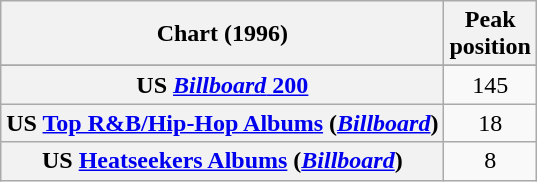<table class="wikitable sortable plainrowheaders" style="text-align:center">
<tr>
<th scope="col">Chart (1996)</th>
<th scope="col">Peak<br> position</th>
</tr>
<tr>
</tr>
<tr>
</tr>
<tr>
<th scope="row">US <a href='#'><em>Billboard</em> 200</a></th>
<td>145</td>
</tr>
<tr>
<th scope="row">US <a href='#'>Top R&B/Hip-Hop Albums</a> (<em><a href='#'>Billboard</a></em>)</th>
<td>18</td>
</tr>
<tr>
<th scope="row">US <a href='#'>Heatseekers Albums</a> (<em><a href='#'>Billboard</a></em>)</th>
<td>8</td>
</tr>
</table>
